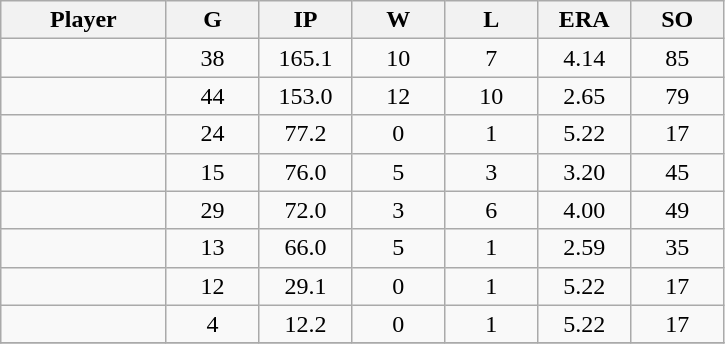<table class="wikitable sortable">
<tr>
<th bgcolor="#DDDDFF" width="16%">Player</th>
<th bgcolor="#DDDDFF" width="9%">G</th>
<th bgcolor="#DDDDFF" width="9%">IP</th>
<th bgcolor="#DDDDFF" width="9%">W</th>
<th bgcolor="#DDDDFF" width="9%">L</th>
<th bgcolor="#DDDDFF" width="9%">ERA</th>
<th bgcolor="#DDDDFF" width="9%">SO</th>
</tr>
<tr align="center">
<td></td>
<td>38</td>
<td>165.1</td>
<td>10</td>
<td>7</td>
<td>4.14</td>
<td>85</td>
</tr>
<tr align="center">
<td></td>
<td>44</td>
<td>153.0</td>
<td>12</td>
<td>10</td>
<td>2.65</td>
<td>79</td>
</tr>
<tr align="center">
<td></td>
<td>24</td>
<td>77.2</td>
<td>0</td>
<td>1</td>
<td>5.22</td>
<td>17</td>
</tr>
<tr align="center">
<td></td>
<td>15</td>
<td>76.0</td>
<td>5</td>
<td>3</td>
<td>3.20</td>
<td>45</td>
</tr>
<tr align="center">
<td></td>
<td>29</td>
<td>72.0</td>
<td>3</td>
<td>6</td>
<td>4.00</td>
<td>49</td>
</tr>
<tr align="center">
<td></td>
<td>13</td>
<td>66.0</td>
<td>5</td>
<td>1</td>
<td>2.59</td>
<td>35</td>
</tr>
<tr align="center">
<td></td>
<td>12</td>
<td>29.1</td>
<td>0</td>
<td>1</td>
<td>5.22</td>
<td>17</td>
</tr>
<tr align="center">
<td></td>
<td>4</td>
<td>12.2</td>
<td>0</td>
<td>1</td>
<td>5.22</td>
<td>17</td>
</tr>
<tr align="center">
</tr>
</table>
